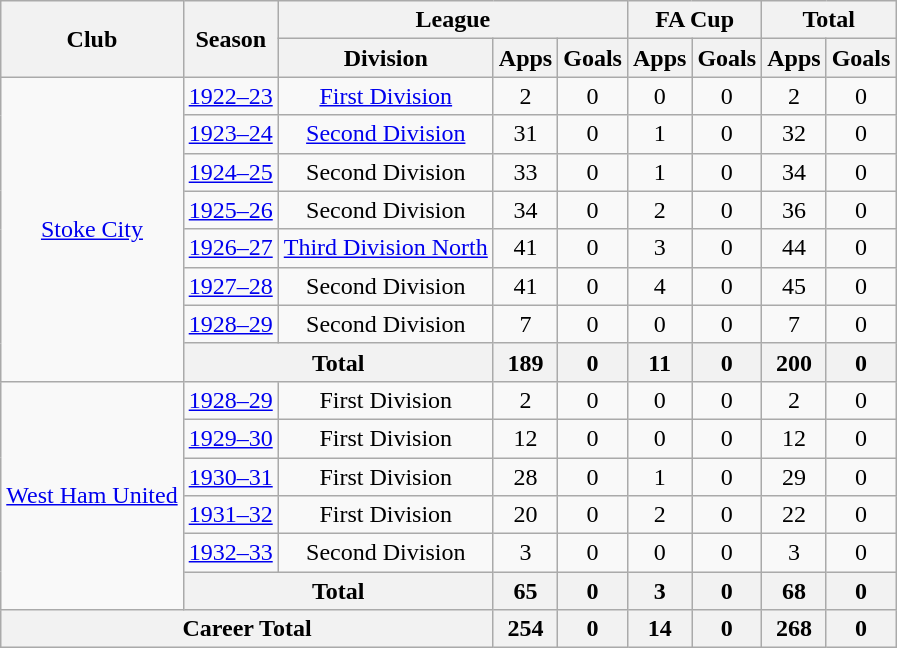<table class="wikitable" style="text-align: center;">
<tr>
<th rowspan="2">Club</th>
<th rowspan="2">Season</th>
<th colspan="3">League</th>
<th colspan="2">FA Cup</th>
<th colspan="2">Total</th>
</tr>
<tr>
<th>Division</th>
<th>Apps</th>
<th>Goals</th>
<th>Apps</th>
<th>Goals</th>
<th>Apps</th>
<th>Goals</th>
</tr>
<tr>
<td rowspan="8"><a href='#'>Stoke City</a></td>
<td><a href='#'>1922–23</a></td>
<td><a href='#'>First Division</a></td>
<td>2</td>
<td>0</td>
<td>0</td>
<td>0</td>
<td>2</td>
<td>0</td>
</tr>
<tr>
<td><a href='#'>1923–24</a></td>
<td><a href='#'>Second Division</a></td>
<td>31</td>
<td>0</td>
<td>1</td>
<td>0</td>
<td>32</td>
<td>0</td>
</tr>
<tr>
<td><a href='#'>1924–25</a></td>
<td>Second Division</td>
<td>33</td>
<td>0</td>
<td>1</td>
<td>0</td>
<td>34</td>
<td>0</td>
</tr>
<tr>
<td><a href='#'>1925–26</a></td>
<td>Second Division</td>
<td>34</td>
<td>0</td>
<td>2</td>
<td>0</td>
<td>36</td>
<td>0</td>
</tr>
<tr>
<td><a href='#'>1926–27</a></td>
<td><a href='#'>Third Division North</a></td>
<td>41</td>
<td>0</td>
<td>3</td>
<td>0</td>
<td>44</td>
<td>0</td>
</tr>
<tr>
<td><a href='#'>1927–28</a></td>
<td>Second Division</td>
<td>41</td>
<td>0</td>
<td>4</td>
<td>0</td>
<td>45</td>
<td>0</td>
</tr>
<tr>
<td><a href='#'>1928–29</a></td>
<td>Second Division</td>
<td>7</td>
<td>0</td>
<td>0</td>
<td>0</td>
<td>7</td>
<td>0</td>
</tr>
<tr>
<th colspan="2">Total</th>
<th>189</th>
<th>0</th>
<th>11</th>
<th>0</th>
<th>200</th>
<th>0</th>
</tr>
<tr>
<td rowspan="6"><a href='#'>West Ham United</a></td>
<td><a href='#'>1928–29</a></td>
<td>First Division</td>
<td>2</td>
<td>0</td>
<td>0</td>
<td>0</td>
<td>2</td>
<td>0</td>
</tr>
<tr>
<td><a href='#'>1929–30</a></td>
<td>First Division</td>
<td>12</td>
<td>0</td>
<td>0</td>
<td>0</td>
<td>12</td>
<td>0</td>
</tr>
<tr>
<td><a href='#'>1930–31</a></td>
<td>First Division</td>
<td>28</td>
<td>0</td>
<td>1</td>
<td>0</td>
<td>29</td>
<td>0</td>
</tr>
<tr>
<td><a href='#'>1931–32</a></td>
<td>First Division</td>
<td>20</td>
<td>0</td>
<td>2</td>
<td>0</td>
<td>22</td>
<td>0</td>
</tr>
<tr>
<td><a href='#'>1932–33</a></td>
<td>Second Division</td>
<td>3</td>
<td>0</td>
<td>0</td>
<td>0</td>
<td>3</td>
<td>0</td>
</tr>
<tr>
<th colspan="2">Total</th>
<th>65</th>
<th>0</th>
<th>3</th>
<th>0</th>
<th>68</th>
<th>0</th>
</tr>
<tr>
<th colspan="3">Career Total</th>
<th>254</th>
<th>0</th>
<th>14</th>
<th>0</th>
<th>268</th>
<th>0</th>
</tr>
</table>
